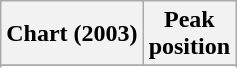<table class="wikitable plainrowheaders">
<tr>
<th scope="col">Chart (2003)</th>
<th scope="col">Peak<br>position</th>
</tr>
<tr>
</tr>
<tr>
</tr>
<tr>
</tr>
</table>
